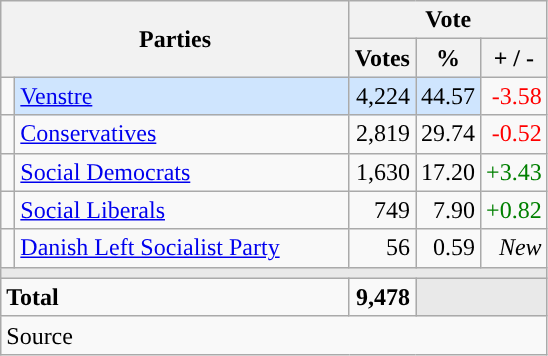<table class="wikitable" style="text-align:right;">
<tr>
<th style="text-align:centre;" rowspan="2" colspan="2" width="225">Parties</th>
<th colspan="3">Vote</th>
</tr>
<tr>
<th width="15">Votes</th>
<th width="15">%</th>
<th width="15">+ / -</th>
</tr>
<tr>
<td width="2" style="color:inherit;background:"></td>
<td bgcolor=#cfe5fe  align="left"><a href='#'>Venstre</a></td>
<td bgcolor=#cfe5fe>4,224</td>
<td bgcolor=#cfe5fe>44.57</td>
<td style=color:red;>-3.58</td>
</tr>
<tr>
<td width="2" style="color:inherit;background:"></td>
<td align="left"><a href='#'>Conservatives</a></td>
<td>2,819</td>
<td>29.74</td>
<td style=color:red;>-0.52</td>
</tr>
<tr>
<td width="2" style="color:inherit;background:"></td>
<td align="left"><a href='#'>Social Democrats</a></td>
<td>1,630</td>
<td>17.20</td>
<td style=color:green;>+3.43</td>
</tr>
<tr>
<td width="2" style="color:inherit;background:"></td>
<td align="left"><a href='#'>Social Liberals</a></td>
<td>749</td>
<td>7.90</td>
<td style=color:green;>+0.82</td>
</tr>
<tr>
<td width="2" style="color:inherit;background:"></td>
<td align="left"><a href='#'>Danish Left Socialist Party</a></td>
<td>56</td>
<td>0.59</td>
<td><em>New</em></td>
</tr>
<tr>
<td colspan="7" bgcolor="#E9E9E9"></td>
</tr>
<tr>
<td align="left" colspan="2"><strong>Total</strong></td>
<td><strong>9,478</strong></td>
<td bgcolor="#E9E9E9" colspan="2"></td>
</tr>
<tr>
<td align="left" colspan="6">Source</td>
</tr>
</table>
